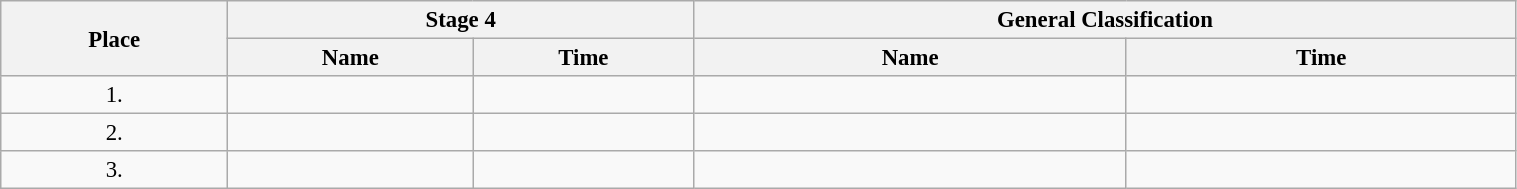<table class=wikitable style="font-size:95%" width="80%">
<tr>
<th rowspan="2">Place</th>
<th colspan="2">Stage 4</th>
<th colspan="2">General Classification</th>
</tr>
<tr>
<th>Name</th>
<th>Time</th>
<th>Name</th>
<th>Time</th>
</tr>
<tr>
<td align="center">1.</td>
<td></td>
<td></td>
<td></td>
<td></td>
</tr>
<tr>
<td align="center">2.</td>
<td></td>
<td></td>
<td></td>
<td></td>
</tr>
<tr>
<td align="center">3.</td>
<td></td>
<td></td>
<td></td>
<td></td>
</tr>
</table>
